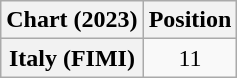<table class="wikitable plainrowheaders" style="text-align:center">
<tr>
<th scope="col">Chart (2023)</th>
<th scope="col">Position</th>
</tr>
<tr>
<th scope="row">Italy (FIMI)</th>
<td>11</td>
</tr>
</table>
